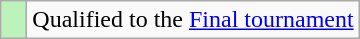<table class="wikitable" style="text-align: left;">
<tr>
<td style="width:10px; background:#bbf3bb;"></td>
<td>Qualified to the <a href='#'>Final tournament</a></td>
</tr>
</table>
